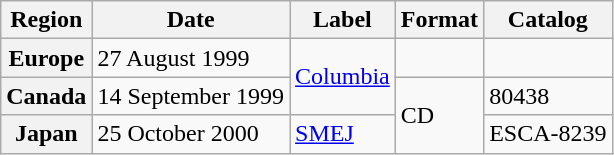<table class="wikitable plainrowheaders">
<tr>
<th>Region</th>
<th>Date</th>
<th>Label</th>
<th>Format</th>
<th>Catalog</th>
</tr>
<tr>
<th scope="row">Europe</th>
<td>27 August 1999</td>
<td rowspan="2"><a href='#'>Columbia</a></td>
<td></td>
<td></td>
</tr>
<tr>
<th scope="row">Canada</th>
<td>14 September 1999</td>
<td rowspan="2">CD</td>
<td>80438</td>
</tr>
<tr>
<th scope="row">Japan</th>
<td>25 October 2000</td>
<td><a href='#'>SMEJ</a></td>
<td>ESCA-8239</td>
</tr>
</table>
